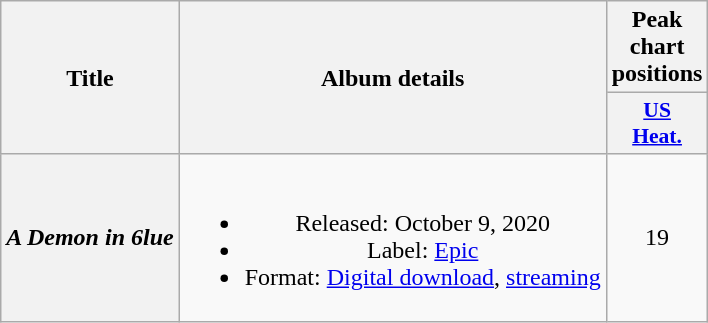<table class="wikitable plainrowheaders" style="text-align:center;">
<tr>
<th rowspan="2">Title</th>
<th rowspan="2">Album details</th>
<th>Peak chart positions</th>
</tr>
<tr>
<th scope="col" style="width:3em;font-size:90%;"><a href='#'>US<br>Heat.</a></th>
</tr>
<tr>
<th scope="row"><em>A Demon in 6lue</em></th>
<td><br><ul><li>Released: October 9, 2020</li><li>Label: <a href='#'>Epic</a></li><li>Format: <a href='#'>Digital download</a>, <a href='#'>streaming</a></li></ul></td>
<td>19<br></td>
</tr>
</table>
